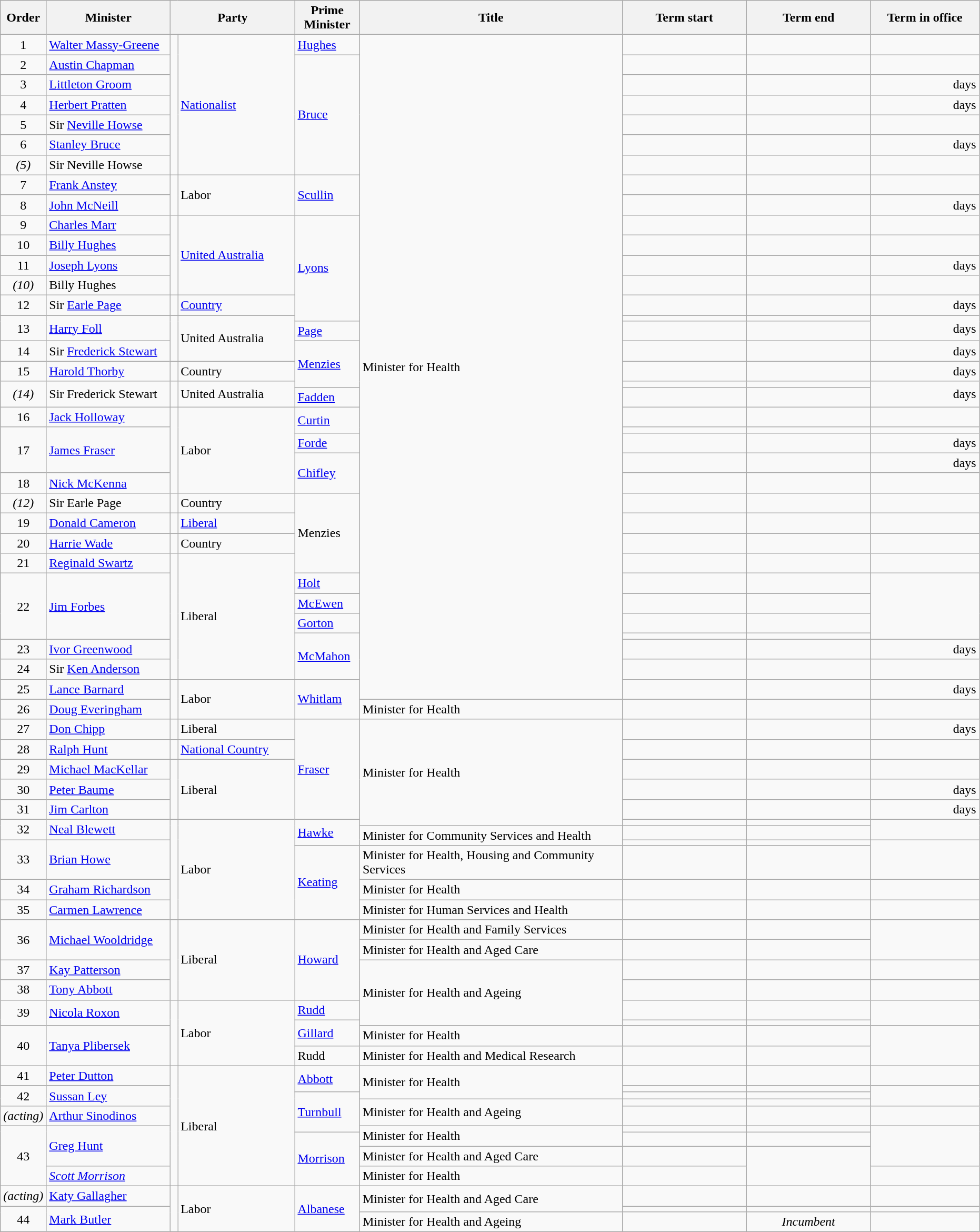<table class="wikitable">
<tr>
<th width=5>Order</th>
<th width=150>Minister</th>
<th width=150 colspan="2">Party</th>
<th width=75>Prime Minister</th>
<th width=325>Title</th>
<th width=150>Term start</th>
<th width=150>Term end</th>
<th width=130>Term in office</th>
</tr>
<tr>
<td align=center>1</td>
<td><a href='#'>Walter Massy-Greene</a></td>
<td rowspan="7" ></td>
<td rowspan="7"><a href='#'>Nationalist</a></td>
<td><a href='#'>Hughes</a></td>
<td rowspan="36">Minister for Health</td>
<td align=center></td>
<td align=center></td>
<td align=right></td>
</tr>
<tr>
<td align=center>2</td>
<td><a href='#'>Austin Chapman</a></td>
<td rowspan="6"><a href='#'>Bruce</a></td>
<td align=center></td>
<td align=center></td>
<td align=right></td>
</tr>
<tr>
<td align=center>3</td>
<td><a href='#'>Littleton Groom</a></td>
<td align=center></td>
<td align=center></td>
<td align=right> days</td>
</tr>
<tr>
<td align=center>4</td>
<td><a href='#'>Herbert Pratten</a></td>
<td align=center></td>
<td align=center></td>
<td align=right> days</td>
</tr>
<tr>
<td align=center>5</td>
<td>Sir <a href='#'>Neville Howse</a></td>
<td align=center></td>
<td align=center></td>
<td align=right></td>
</tr>
<tr>
<td align=center>6</td>
<td><a href='#'>Stanley Bruce</a></td>
<td align=center></td>
<td align=center></td>
<td align=right> days</td>
</tr>
<tr>
<td align=center><em>(5)</em></td>
<td>Sir Neville Howse</td>
<td align=center></td>
<td align=center></td>
<td align=right></td>
</tr>
<tr>
<td align=center>7</td>
<td><a href='#'>Frank Anstey</a></td>
<td rowspan="2" ></td>
<td rowspan="2">Labor</td>
<td rowspan="2"><a href='#'>Scullin</a></td>
<td align=center></td>
<td align=center></td>
<td align=right></td>
</tr>
<tr>
<td align=center>8</td>
<td><a href='#'>John McNeill</a></td>
<td align=center></td>
<td align=center></td>
<td align=right> days</td>
</tr>
<tr>
<td align=center>9</td>
<td><a href='#'>Charles Marr</a></td>
<td rowspan="4" ></td>
<td rowspan="4"><a href='#'>United Australia</a></td>
<td rowspan="6"><a href='#'>Lyons</a></td>
<td align=center></td>
<td align=center></td>
<td align=right></td>
</tr>
<tr>
<td align=center>10</td>
<td><a href='#'>Billy Hughes</a></td>
<td align=center></td>
<td align=center></td>
<td align=right></td>
</tr>
<tr>
<td align=center>11</td>
<td><a href='#'>Joseph Lyons</a></td>
<td align=center></td>
<td align=center></td>
<td align=right> days</td>
</tr>
<tr>
<td align=center><em>(10)</em></td>
<td>Billy Hughes</td>
<td align=center></td>
<td align=center></td>
<td align=right></td>
</tr>
<tr>
<td align=center>12</td>
<td>Sir <a href='#'>Earle Page</a></td>
<td></td>
<td><a href='#'>Country</a></td>
<td align=center></td>
<td align=center></td>
<td align=right> days</td>
</tr>
<tr>
<td rowspan=2 align=center>13</td>
<td rowspan="2"><a href='#'>Harry Foll</a></td>
<td rowspan="3" ></td>
<td rowspan=3>United Australia</td>
<td align=center></td>
<td align=center></td>
<td rowspan=2 align=right> days</td>
</tr>
<tr>
<td><a href='#'>Page</a></td>
<td align=center></td>
<td align=center></td>
</tr>
<tr>
<td align=center>14</td>
<td>Sir <a href='#'>Frederick Stewart</a></td>
<td rowspan="3"><a href='#'>Menzies</a></td>
<td align=center></td>
<td align=center></td>
<td align=right> days</td>
</tr>
<tr>
<td align=center>15</td>
<td><a href='#'>Harold Thorby</a></td>
<td></td>
<td>Country</td>
<td align=center></td>
<td align=center></td>
<td align=right> days</td>
</tr>
<tr>
<td rowspan=2 align=center><em>(14)</em></td>
<td rowspan="2">Sir Frederick Stewart</td>
<td rowspan="2" ></td>
<td rowspan="2">United Australia</td>
<td align=center></td>
<td align=center></td>
<td rowspan=2 align=right> days</td>
</tr>
<tr>
<td><a href='#'>Fadden</a></td>
<td align=center></td>
<td align=center></td>
</tr>
<tr>
<td align=center>16</td>
<td><a href='#'>Jack Holloway</a></td>
<td rowspan="5" ></td>
<td rowspan="5">Labor</td>
<td rowspan="2"><a href='#'>Curtin</a></td>
<td align=center></td>
<td align=center></td>
<td align=right></td>
</tr>
<tr>
<td rowspan=3 align=center>17</td>
<td rowspan="3"><a href='#'>James Fraser</a></td>
<td align=center></td>
<td align=center></td>
<td align=right></td>
</tr>
<tr>
<td><a href='#'>Forde</a></td>
<td align=center></td>
<td align=center></td>
<td align=right> days</td>
</tr>
<tr>
<td rowspan="2"><a href='#'>Chifley</a></td>
<td align=center></td>
<td align=center></td>
<td align=right> days</td>
</tr>
<tr>
<td align=center>18</td>
<td><a href='#'>Nick McKenna</a></td>
<td align=center></td>
<td align=center></td>
<td align=right></td>
</tr>
<tr>
<td align=center><em>(12)</em></td>
<td>Sir Earle Page</td>
<td></td>
<td>Country</td>
<td rowspan="4">Menzies</td>
<td align=center></td>
<td align=center></td>
<td align=right></td>
</tr>
<tr>
<td align=center>19</td>
<td><a href='#'>Donald Cameron</a></td>
<td></td>
<td><a href='#'>Liberal</a></td>
<td align=center></td>
<td align=center></td>
<td align=right></td>
</tr>
<tr>
<td align=center>20</td>
<td><a href='#'>Harrie Wade</a></td>
<td></td>
<td>Country</td>
<td align=center></td>
<td align=center></td>
<td align=right></td>
</tr>
<tr>
<td align=center>21</td>
<td><a href='#'>Reginald Swartz</a></td>
<td rowspan="7" ></td>
<td rowspan="7">Liberal</td>
<td align=center></td>
<td align=center></td>
<td align=right></td>
</tr>
<tr>
<td rowspan=4 align=center>22</td>
<td rowspan="4"><a href='#'>Jim Forbes</a></td>
<td><a href='#'>Holt</a></td>
<td align=center></td>
<td align=center></td>
<td rowspan=4 align=right></td>
</tr>
<tr>
<td><a href='#'>McEwen</a></td>
<td align=center></td>
<td align=center></td>
</tr>
<tr>
<td><a href='#'>Gorton</a></td>
<td align=center></td>
<td align=center></td>
</tr>
<tr>
<td rowspan="3"><a href='#'>McMahon</a></td>
<td align=center></td>
<td align=center></td>
</tr>
<tr>
<td align=center>23</td>
<td><a href='#'>Ivor Greenwood</a></td>
<td align=center></td>
<td align=center></td>
<td align=right> days</td>
</tr>
<tr>
<td align=center>24</td>
<td>Sir <a href='#'>Ken Anderson</a></td>
<td align=center></td>
<td align=center></td>
<td align=right></td>
</tr>
<tr>
<td align=center>25</td>
<td><a href='#'>Lance Barnard</a></td>
<td rowspan="2" ></td>
<td rowspan="2">Labor</td>
<td rowspan="2"><a href='#'>Whitlam</a></td>
<td align=center></td>
<td align=center></td>
<td align=right> days</td>
</tr>
<tr>
<td align=center>26</td>
<td><a href='#'>Doug Everingham</a></td>
<td>Minister for Health</td>
<td align=center></td>
<td align=center></td>
<td align=right></td>
</tr>
<tr>
<td align=center>27</td>
<td><a href='#'>Don Chipp</a></td>
<td></td>
<td>Liberal</td>
<td rowspan="5"><a href='#'>Fraser</a></td>
<td rowspan="6">Minister for Health</td>
<td align=center></td>
<td align=center></td>
<td align=right> days</td>
</tr>
<tr>
<td align=center>28</td>
<td><a href='#'>Ralph Hunt</a></td>
<td></td>
<td><a href='#'>National Country</a></td>
<td align=center></td>
<td align=center></td>
<td align=right></td>
</tr>
<tr>
<td align=center>29</td>
<td><a href='#'>Michael MacKellar</a></td>
<td rowspan="3" ></td>
<td rowspan="3">Liberal</td>
<td align=center></td>
<td align=center></td>
<td align=right></td>
</tr>
<tr>
<td align=center>30</td>
<td><a href='#'>Peter Baume</a></td>
<td align=center></td>
<td align=center></td>
<td align=right> days</td>
</tr>
<tr>
<td align=center>31</td>
<td><a href='#'>Jim Carlton</a></td>
<td align=center></td>
<td align=center></td>
<td align=right> days</td>
</tr>
<tr>
<td rowspan=2 align=center>32</td>
<td rowspan="2"><a href='#'>Neal Blewett</a></td>
<td rowspan="6" ></td>
<td rowspan="6">Labor</td>
<td rowspan="3"><a href='#'>Hawke</a></td>
<td align=center></td>
<td align=center></td>
<td rowspan=2 align=right><strong></strong></td>
</tr>
<tr>
<td rowspan="2">Minister for Community Services and Health</td>
<td align=center></td>
<td align=center></td>
</tr>
<tr>
<td rowspan=2 align=center>33</td>
<td rowspan="2"><a href='#'>Brian Howe</a></td>
<td align=center></td>
<td align=center></td>
<td rowspan=2 align=right></td>
</tr>
<tr>
<td rowspan="3"><a href='#'>Keating</a></td>
<td>Minister for Health, Housing and Community Services</td>
<td align=center></td>
<td align=center></td>
</tr>
<tr>
<td align=center>34</td>
<td><a href='#'>Graham Richardson</a></td>
<td>Minister for Health</td>
<td align=center></td>
<td align=center></td>
<td align=right></td>
</tr>
<tr>
<td align=center>35</td>
<td><a href='#'>Carmen Lawrence</a></td>
<td>Minister for Human Services and Health</td>
<td align=center></td>
<td align=center></td>
<td align=right></td>
</tr>
<tr>
<td rowspan=2 align=center>36</td>
<td rowspan="2"><a href='#'>Michael Wooldridge</a></td>
<td rowspan="4" ></td>
<td rowspan="4">Liberal</td>
<td rowspan="4"><a href='#'>Howard</a></td>
<td>Minister for Health and Family Services</td>
<td align=center></td>
<td align=center></td>
<td rowspan=2 align=right></td>
</tr>
<tr>
<td>Minister for Health and Aged Care</td>
<td align=center></td>
<td align=center></td>
</tr>
<tr>
<td align=center>37</td>
<td><a href='#'>Kay Patterson</a></td>
<td rowspan="4">Minister for Health and Ageing</td>
<td align=center></td>
<td align=center></td>
<td align=right></td>
</tr>
<tr>
<td align=center>38</td>
<td><a href='#'>Tony Abbott</a></td>
<td align=center></td>
<td align=center></td>
<td align=right></td>
</tr>
<tr>
<td rowspan=2 align=center>39</td>
<td rowspan="2"><a href='#'>Nicola Roxon</a></td>
<td rowspan="4" ></td>
<td rowspan="4">Labor</td>
<td><a href='#'>Rudd</a></td>
<td align=center></td>
<td align=center></td>
<td rowspan=2 align=right></td>
</tr>
<tr>
<td rowspan="2"><a href='#'>Gillard</a></td>
<td align=center></td>
<td align=center></td>
</tr>
<tr>
<td rowspan=2 align=center>40</td>
<td rowspan="2"><a href='#'>Tanya Plibersek</a></td>
<td>Minister for Health</td>
<td align=center></td>
<td align=center></td>
<td rowspan=2 align=right></td>
</tr>
<tr>
<td>Rudd</td>
<td>Minister for Health and Medical Research</td>
<td align=center></td>
<td align=center></td>
</tr>
<tr>
<td align=center>41</td>
<td><a href='#'>Peter Dutton</a></td>
<td rowspan=9 ></td>
<td rowspan=9>Liberal</td>
<td rowspan=2><a href='#'>Abbott</a></td>
<td rowspan=3>Minister for Health</td>
<td align=center></td>
<td align=center></td>
<td align=right></td>
</tr>
<tr>
<td rowspan=3 align=center>42</td>
<td rowspan=3><a href='#'>Sussan Ley</a></td>
<td align=center></td>
<td align=center></td>
<td rowspan=3 align=right></td>
</tr>
<tr>
<td rowspan=4><a href='#'>Turnbull</a></td>
<td align=center></td>
<td align=center></td>
</tr>
<tr>
<td rowspan=2>Minister for Health and Ageing</td>
<td align=center></td>
<td align=center></td>
</tr>
<tr>
<td align=center><em>(acting)</em></td>
<td><a href='#'>Arthur Sinodinos</a></td>
<td align=center></td>
<td align=center></td>
<td align=right></td>
</tr>
<tr>
<td rowspan=4 align=center>43</td>
<td rowspan=3><a href='#'>Greg Hunt</a></td>
<td rowspan=2>Minister for Health</td>
<td align=center></td>
<td align=center></td>
<td rowspan=3 align=right></td>
</tr>
<tr>
<td rowspan=3><a href='#'>Morrison</a></td>
<td align=center></td>
<td align=center></td>
</tr>
<tr>
<td>Minister for Health and Aged Care</td>
<td align=center></td>
<td rowspan=2 align=center></td>
</tr>
<tr>
<td><em><a href='#'>Scott Morrison</a></em> </td>
<td>Minister for Health</td>
<td align=center></td>
<td align=right></td>
</tr>
<tr>
<td><em>(acting)</em></td>
<td><a href='#'>Katy Gallagher</a> </td>
<td rowspan="3" ></td>
<td rowspan="3">Labor</td>
<td rowspan="3"><a href='#'>Albanese</a></td>
<td rowspan="2">Minister for Health and Aged Care</td>
<td align=center></td>
<td align=center></td>
<td align=right></td>
</tr>
<tr>
<td rowspan=2 align=center>44</td>
<td rowspan=2><a href='#'>Mark Butler</a></td>
<td align=center></td>
<td align=center></td>
<td align=right></td>
</tr>
<tr>
<td>Minister for Health and Ageing</td>
<td align=center></td>
<td align=center><em>Incumbent</em></td>
<td align=right></td>
</tr>
</table>
